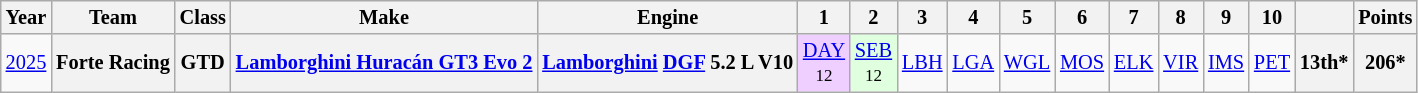<table class="wikitable" style="text-align:center; font-size:85%">
<tr>
<th>Year</th>
<th>Team</th>
<th>Class</th>
<th>Make</th>
<th>Engine</th>
<th>1</th>
<th>2</th>
<th>3</th>
<th>4</th>
<th>5</th>
<th>6</th>
<th>7</th>
<th>8</th>
<th>9</th>
<th>10</th>
<th></th>
<th>Points</th>
</tr>
<tr>
<td><a href='#'>2025</a></td>
<th>Forte Racing</th>
<th>GTD</th>
<th><a href='#'>Lamborghini Huracán GT3 Evo 2</a></th>
<th><a href='#'>Lamborghini</a> <a href='#'>DGF</a> 5.2 L V10</th>
<td style="background:#EFCFFF;"><a href='#'>DAY</a><br><small>12</small></td>
<td style="background:#DFFFDF;"><a href='#'>SEB</a><br><small>12</small></td>
<td><a href='#'>LBH</a></td>
<td><a href='#'>LGA</a></td>
<td style="background:#;"><a href='#'>WGL</a><br><small></small></td>
<td><a href='#'>MOS</a></td>
<td><a href='#'>ELK</a></td>
<td><a href='#'>VIR</a></td>
<td style="background:#;"><a href='#'>IMS</a><br><small></small></td>
<td style="background:#;"><a href='#'>PET</a><br><small></small></td>
<th>13th*</th>
<th>206*</th>
</tr>
</table>
